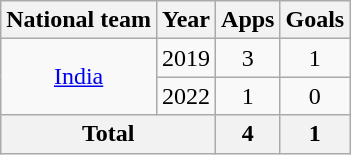<table class="wikitable" style="text-align:center">
<tr>
<th>National team</th>
<th>Year</th>
<th>Apps</th>
<th>Goals</th>
</tr>
<tr>
<td rowspan="2"><a href='#'>India</a></td>
<td>2019</td>
<td>3</td>
<td>1</td>
</tr>
<tr>
<td>2022</td>
<td>1</td>
<td>0</td>
</tr>
<tr>
<th colspan="2">Total</th>
<th>4</th>
<th>1</th>
</tr>
</table>
